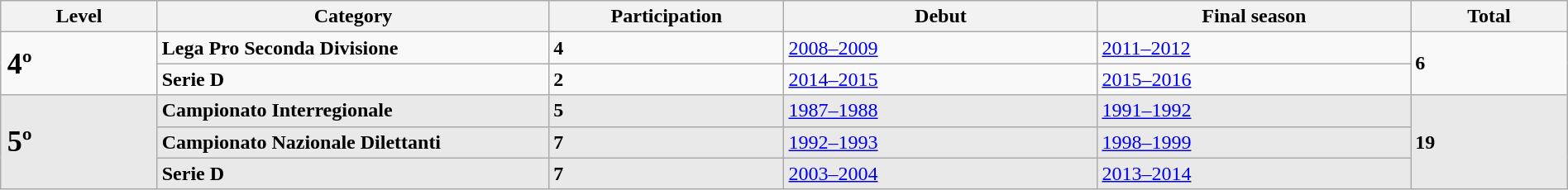<table class="wikitable center" width=100%>
<tr>
<th width="10%">Level</th>
<th width="25%">Category</th>
<th width="15%">Participation</th>
<th width="20%">Debut</th>
<th width="20%">Final season</th>
<th width="10%">Total</th>
</tr>
<tr>
<td rowspan=2 style="font-size:150%"><strong>4º</strong></td>
<td><strong>Lega Pro Seconda Divisione</strong></td>
<td><strong>4</strong></td>
<td><a href='#'>2008–2009</a></td>
<td><a href='#'>2011–2012</a></td>
<td rowspan=2><strong>6</strong></td>
</tr>
<tr>
<td><strong>Serie D</strong></td>
<td><strong>2</strong></td>
<td><a href='#'>2014–2015</a></td>
<td><a href='#'>2015–2016</a></td>
</tr>
<tr bgcolor="#E9E9E9">
<td rowspan=3 style="font-size:150%"><strong>5º</strong></td>
<td><strong>Campionato Interregionale</strong></td>
<td><strong>5</strong></td>
<td><a href='#'>1987–1988</a></td>
<td><a href='#'>1991–1992</a></td>
<td rowspan=3><strong>19</strong></td>
</tr>
<tr bgcolor="#E9E9E9">
<td><strong>Campionato Nazionale Dilettanti</strong></td>
<td><strong>7</strong></td>
<td><a href='#'>1992–1993</a></td>
<td><a href='#'>1998–1999</a></td>
</tr>
<tr bgcolor="#E9E9E9">
<td><strong>Serie D</strong></td>
<td><strong>7</strong></td>
<td><a href='#'>2003–2004</a></td>
<td><a href='#'>2013–2014</a></td>
</tr>
</table>
